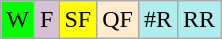<table class="wikitable">
<tr>
<td colspan="2" style="background:lime;">W</td>
<td style="text-align: center; background: thistle;">F</td>
<td style="text-align: center; background: yellow;">SF</td>
<td style="text-align: center; background: #ffebcd;">QF</td>
<td style="text-align: center; background: #afeeee;">#R</td>
<td style="text-align: center; background: #afeeee;">RR</td>
</tr>
</table>
